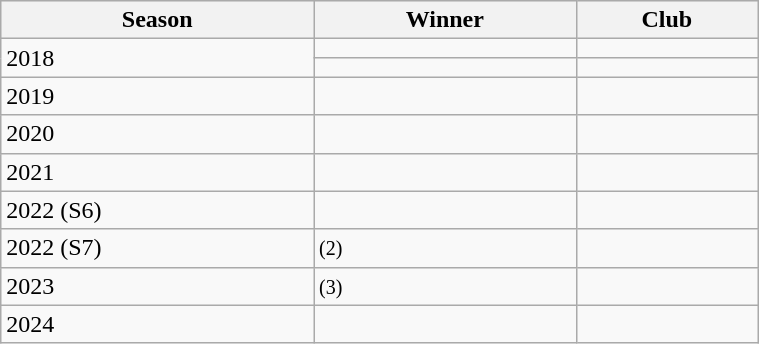<table class="wikitable sortable" width="40%">
<tr bgcolor="#efefef">
<th>Season</th>
<th>Winner</th>
<th>Club</th>
</tr>
<tr>
<td rowspan=2>2018</td>
<td></td>
<td></td>
</tr>
<tr>
<td></td>
<td></td>
</tr>
<tr>
<td>2019</td>
<td></td>
<td></td>
</tr>
<tr>
<td>2020</td>
<td></td>
<td></td>
</tr>
<tr>
<td>2021</td>
<td></td>
<td></td>
</tr>
<tr>
<td>2022 (S6)</td>
<td></td>
<td></td>
</tr>
<tr>
<td>2022 (S7)</td>
<td> <small>(2)</small></td>
<td></td>
</tr>
<tr>
<td>2023</td>
<td> <small>(3)</small></td>
<td></td>
</tr>
<tr>
<td>2024</td>
<td></td>
<td></td>
</tr>
</table>
